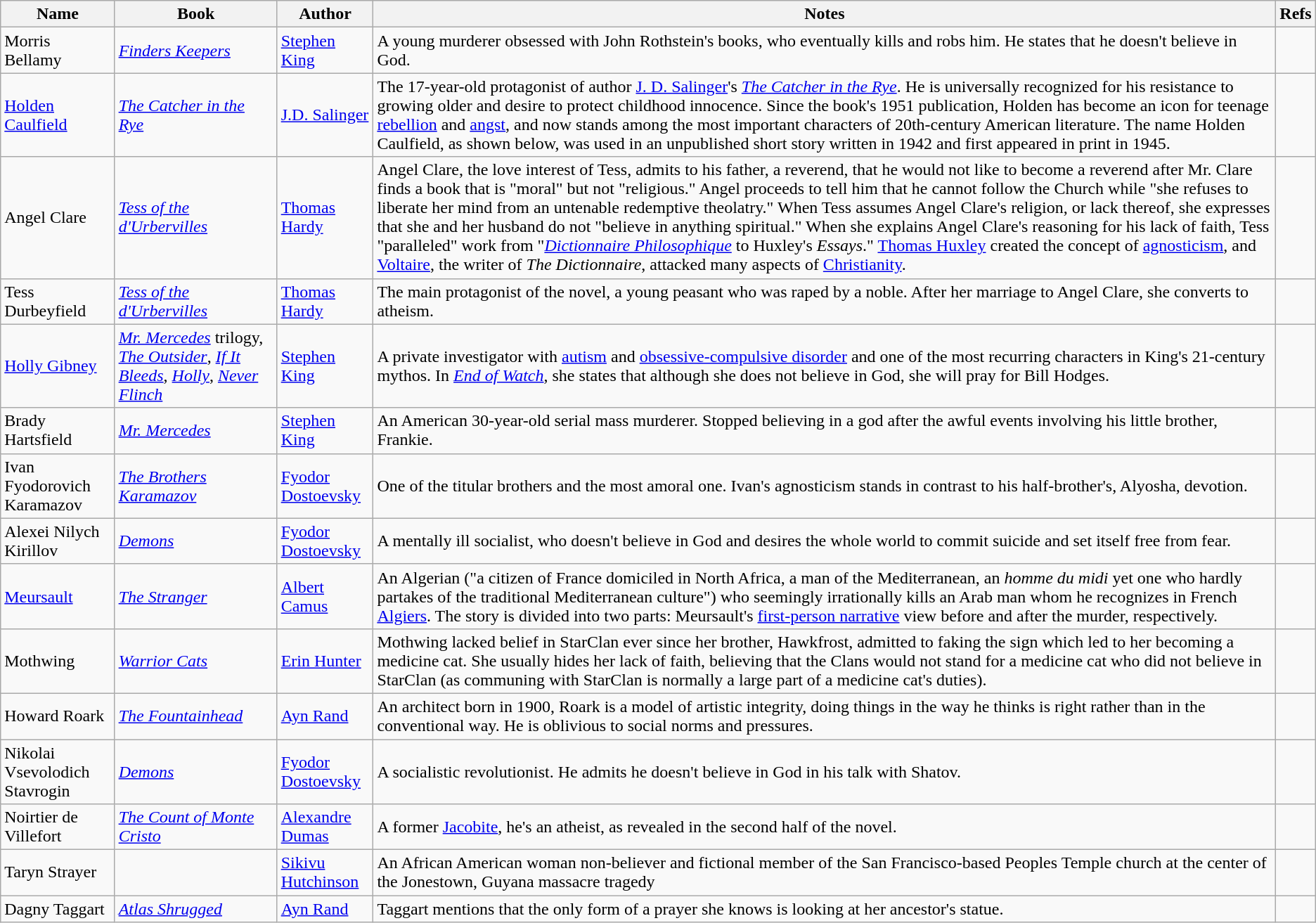<table class="wikitable sortable">
<tr>
<th>Name</th>
<th>Book</th>
<th>Author</th>
<th>Notes</th>
<th>Refs</th>
</tr>
<tr>
<td>Morris Bellamy</td>
<td><em><a href='#'>Finders Keepers</a></em></td>
<td><a href='#'>Stephen King</a></td>
<td>A young murderer obsessed with John Rothstein's books, who eventually kills and robs him. He states that he doesn't believe in God.</td>
<td></td>
</tr>
<tr>
<td><a href='#'>Holden Caulfield</a></td>
<td><em><a href='#'>The Catcher in the Rye</a></em></td>
<td><a href='#'>J.D. Salinger</a></td>
<td>The 17-year-old protagonist of author <a href='#'>J. D. Salinger</a>'s <em><a href='#'>The Catcher in the Rye</a></em>. He is universally recognized for his resistance to growing older and desire to protect childhood innocence. Since the book's 1951 publication, Holden has become an icon for teenage <a href='#'>rebellion</a> and <a href='#'>angst</a>, and now stands among the most important characters of 20th-century American literature. The name Holden Caulfield, as shown below, was used in an unpublished short story written in 1942 and first appeared in print in 1945.</td>
<td></td>
</tr>
<tr>
<td>Angel Clare</td>
<td><em><a href='#'>Tess of the d'Urbervilles</a></em></td>
<td><a href='#'>Thomas Hardy</a></td>
<td>Angel Clare, the love interest of Tess, admits to his father, a reverend, that he would not like to become a reverend after Mr. Clare finds a book that is "moral" but not "religious." Angel proceeds to tell him that he cannot follow the Church while "she refuses to liberate her mind from an untenable redemptive theolatry." When Tess assumes Angel Clare's religion, or lack thereof, she expresses that she and her husband do not "believe in anything spiritual." When she explains Angel Clare's reasoning for his lack of faith, Tess "paralleled" work from "<em><a href='#'>Dictionnaire Philosophique</a></em> to Huxley's <em>Essays</em>." <a href='#'>Thomas Huxley</a> created the concept of <a href='#'>agnosticism</a>, and <a href='#'>Voltaire</a>, the writer of <em>The Dictionnaire</em>, attacked many aspects of <a href='#'>Christianity</a>.</td>
<td></td>
</tr>
<tr>
<td>Tess Durbeyfield</td>
<td><em><a href='#'>Tess of the d'Urbervilles</a></em></td>
<td><a href='#'>Thomas Hardy</a></td>
<td>The main protagonist of the novel, a young peasant who was raped by a noble. After her marriage to Angel Clare, she converts to atheism.</td>
<td></td>
</tr>
<tr>
<td><a href='#'>Holly Gibney</a></td>
<td><em><a href='#'>Mr. Mercedes</a></em> trilogy, <em><a href='#'>The Outsider</a></em>, <em><a href='#'>If It Bleeds</a></em>, <em><a href='#'>Holly</a></em>, <em><a href='#'>Never Flinch</a></em></td>
<td><a href='#'>Stephen King</a></td>
<td>A private investigator with <a href='#'>autism</a> and <a href='#'>obsessive-compulsive disorder</a> and one of the most recurring characters in King's 21-century mythos. In <em><a href='#'>End of Watch</a></em>, she states that although she does not believe in God, she will pray for Bill Hodges.</td>
<td></td>
</tr>
<tr>
<td>Brady Hartsfield</td>
<td><em><a href='#'>Mr. Mercedes</a></em></td>
<td><a href='#'>Stephen King</a></td>
<td>An American 30-year-old serial mass murderer. Stopped believing in a god after the awful events involving his little brother, Frankie.</td>
<td></td>
</tr>
<tr>
<td>Ivan Fyodorovich Karamazov</td>
<td><em><a href='#'>The Brothers Karamazov</a></em></td>
<td><a href='#'>Fyodor Dostoevsky</a></td>
<td>One of the titular brothers and the most amoral one. Ivan's agnosticism stands in contrast to his half-brother's, Alyosha, devotion.</td>
<td></td>
</tr>
<tr>
<td>Alexei Nilych Kirillov</td>
<td><em><a href='#'>Demons</a></em></td>
<td><a href='#'>Fyodor Dostoevsky</a></td>
<td>A mentally ill socialist, who doesn't believe in God and desires the whole world to commit suicide and set itself free from fear.</td>
<td></td>
</tr>
<tr>
<td><a href='#'>Meursault</a></td>
<td><em><a href='#'>The Stranger</a></em></td>
<td><a href='#'>Albert Camus</a></td>
<td>An Algerian ("a citizen of France domiciled in North Africa, a man of the Mediterranean, an <em>homme du midi</em> yet one who hardly partakes of the traditional Mediterranean culture") who seemingly irrationally kills an Arab man whom he recognizes in French <a href='#'>Algiers</a>. The story is divided into two parts: Meursault's <a href='#'>first-person narrative</a> view before and after the murder, respectively.</td>
<td></td>
</tr>
<tr>
<td>Mothwing</td>
<td><em><a href='#'>Warrior Cats</a></em></td>
<td><a href='#'>Erin Hunter</a></td>
<td>Mothwing lacked belief in StarClan ever since her brother, Hawkfrost, admitted to faking the sign which led to her becoming a medicine cat. She usually hides her lack of faith, believing that the Clans would not stand for a medicine cat who did not believe in StarClan (as communing with StarClan is normally a large part of a medicine cat's duties).</td>
<td></td>
</tr>
<tr>
<td>Howard Roark</td>
<td><em><a href='#'>The Fountainhead</a></em></td>
<td><a href='#'>Ayn Rand</a></td>
<td>An architect born in 1900, Roark is a model of artistic integrity, doing things in the way he thinks is right rather than in the conventional way. He is oblivious to social norms and pressures.</td>
<td></td>
</tr>
<tr>
<td>Nikolai Vsevolodich Stavrogin</td>
<td><em><a href='#'>Demons</a></em></td>
<td><a href='#'>Fyodor Dostoevsky</a></td>
<td>A socialistic revolutionist. He admits he doesn't believe in God in his talk with Shatov.</td>
<td></td>
</tr>
<tr>
<td>Noirtier de Villefort</td>
<td><em><a href='#'>The Count of Monte Cristo</a></em></td>
<td><a href='#'>Alexandre Dumas</a></td>
<td>A former <a href='#'>Jacobite</a>, he's an atheist, as revealed in the second half of the novel.</td>
<td></td>
</tr>
<tr>
<td>Taryn Strayer</td>
<td><em></em></td>
<td><a href='#'>Sikivu Hutchinson</a></td>
<td>An African American woman non-believer and fictional member of the San Francisco-based Peoples Temple church at the center of the Jonestown, Guyana massacre tragedy</td>
<td></td>
</tr>
<tr>
<td>Dagny Taggart</td>
<td><em><a href='#'>Atlas Shrugged</a></em></td>
<td><a href='#'>Ayn Rand</a></td>
<td>Taggart mentions that the only form of a prayer she knows is looking at her ancestor's statue.</td>
<td></td>
</tr>
</table>
